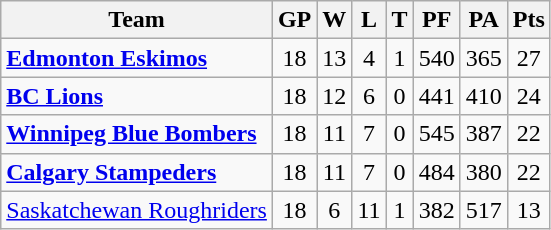<table class="wikitable">
<tr>
<th>Team</th>
<th>GP</th>
<th>W</th>
<th>L</th>
<th>T</th>
<th>PF</th>
<th>PA</th>
<th>Pts</th>
</tr>
<tr align="center">
<td align="left"><strong><a href='#'>Edmonton Eskimos</a></strong></td>
<td>18</td>
<td>13</td>
<td>4</td>
<td>1</td>
<td>540</td>
<td>365</td>
<td>27</td>
</tr>
<tr align="center">
<td align="left"><strong><a href='#'>BC Lions</a></strong></td>
<td>18</td>
<td>12</td>
<td>6</td>
<td>0</td>
<td>441</td>
<td>410</td>
<td>24</td>
</tr>
<tr align="center">
<td align="left"><strong><a href='#'>Winnipeg Blue Bombers</a></strong></td>
<td>18</td>
<td>11</td>
<td>7</td>
<td>0</td>
<td>545</td>
<td>387</td>
<td>22</td>
</tr>
<tr align="center">
<td align="left"><strong><a href='#'>Calgary Stampeders</a></strong></td>
<td>18</td>
<td>11</td>
<td>7</td>
<td>0</td>
<td>484</td>
<td>380</td>
<td>22</td>
</tr>
<tr align="center">
<td align="left"><a href='#'>Saskatchewan Roughriders</a></td>
<td>18</td>
<td>6</td>
<td>11</td>
<td>1</td>
<td>382</td>
<td>517</td>
<td>13</td>
</tr>
</table>
